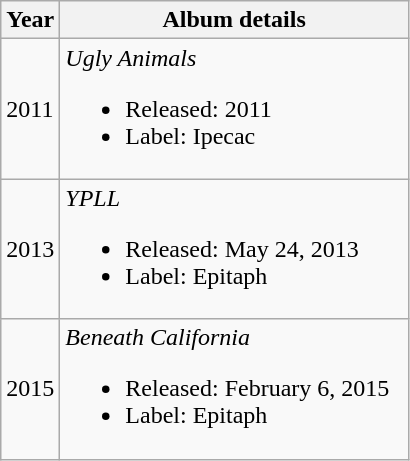<table class="wikitable">
<tr>
<th>Year</th>
<th width="225">Album details</th>
</tr>
<tr>
<td>2011</td>
<td><em>Ugly Animals</em><br><ul><li>Released: 2011</li><li>Label:  Ipecac</li></ul></td>
</tr>
<tr>
<td>2013</td>
<td><em>YPLL</em><br><ul><li>Released: May 24, 2013</li><li>Label: Epitaph</li></ul></td>
</tr>
<tr>
<td>2015</td>
<td><em>Beneath California</em><br><ul><li>Released: February 6, 2015</li><li>Label: Epitaph</li></ul></td>
</tr>
</table>
